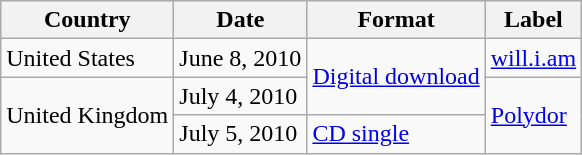<table class="wikitable">
<tr>
<th>Country</th>
<th>Date</th>
<th>Format</th>
<th>Label</th>
</tr>
<tr>
<td>United States</td>
<td>June 8, 2010</td>
<td rowspan="2"><a href='#'>Digital download</a></td>
<td><a href='#'>will.i.am</a></td>
</tr>
<tr>
<td rowspan="2">United Kingdom</td>
<td>July 4, 2010</td>
<td rowspan="2"><a href='#'>Polydor</a></td>
</tr>
<tr>
<td>July 5, 2010</td>
<td><a href='#'>CD single</a></td>
</tr>
</table>
